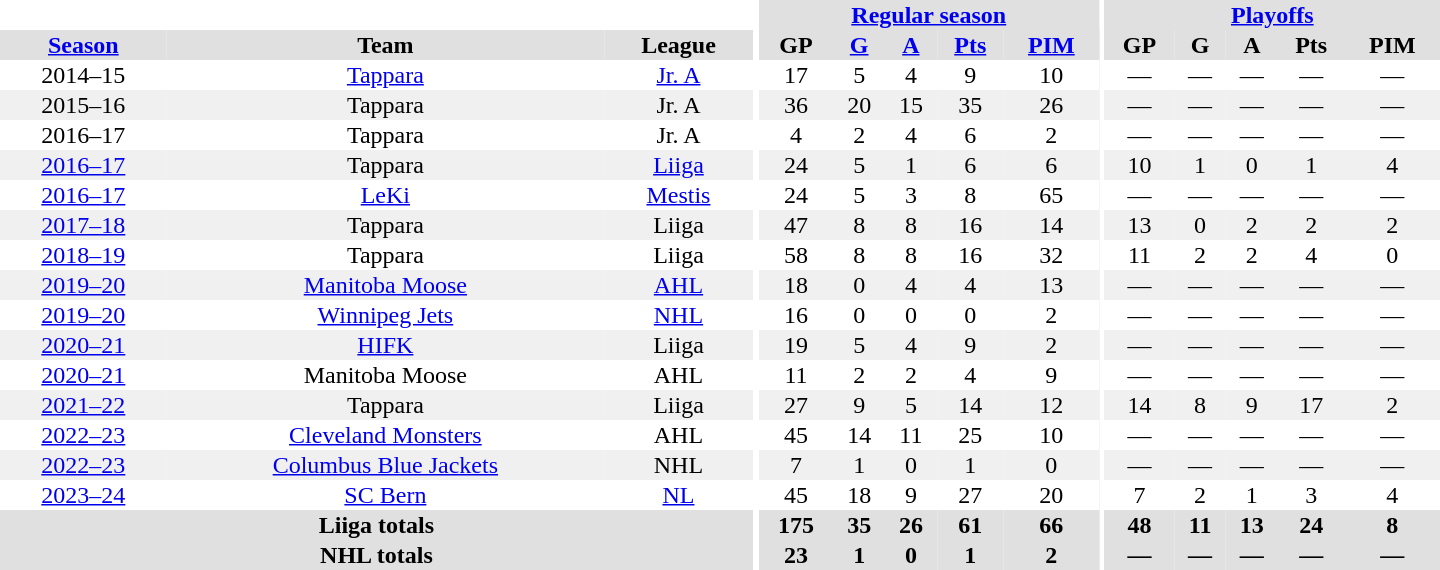<table border="0" cellpadding="1" cellspacing="0" style="text-align:center; width:60em">
<tr bgcolor="#e0e0e0">
<th colspan="3" bgcolor="#ffffff"></th>
<th rowspan="99" bgcolor="#ffffff"></th>
<th colspan="5"><a href='#'>Regular season</a></th>
<th rowspan="99" bgcolor="#ffffff"></th>
<th colspan="5"><a href='#'>Playoffs</a></th>
</tr>
<tr bgcolor="#e0e0e0">
<th><a href='#'>Season</a></th>
<th>Team</th>
<th>League</th>
<th>GP</th>
<th><a href='#'>G</a></th>
<th><a href='#'>A</a></th>
<th><a href='#'>Pts</a></th>
<th><a href='#'>PIM</a></th>
<th>GP</th>
<th>G</th>
<th>A</th>
<th>Pts</th>
<th>PIM</th>
</tr>
<tr>
<td>2014–15</td>
<td><a href='#'>Tappara</a></td>
<td><a href='#'>Jr. A</a></td>
<td>17</td>
<td>5</td>
<td>4</td>
<td>9</td>
<td>10</td>
<td>—</td>
<td>—</td>
<td>—</td>
<td>—</td>
<td>—</td>
</tr>
<tr bgcolor="#f0f0f0">
<td>2015–16</td>
<td>Tappara</td>
<td>Jr. A</td>
<td>36</td>
<td>20</td>
<td>15</td>
<td>35</td>
<td>26</td>
<td>—</td>
<td>—</td>
<td>—</td>
<td>—</td>
<td>—</td>
</tr>
<tr>
<td>2016–17</td>
<td>Tappara</td>
<td>Jr. A</td>
<td>4</td>
<td>2</td>
<td>4</td>
<td>6</td>
<td>2</td>
<td>—</td>
<td>—</td>
<td>—</td>
<td>—</td>
<td>—</td>
</tr>
<tr bgcolor="#f0f0f0">
<td><a href='#'>2016–17</a></td>
<td>Tappara</td>
<td><a href='#'>Liiga</a></td>
<td>24</td>
<td>5</td>
<td>1</td>
<td>6</td>
<td>6</td>
<td>10</td>
<td>1</td>
<td>0</td>
<td>1</td>
<td>4</td>
</tr>
<tr>
<td><a href='#'>2016–17</a></td>
<td><a href='#'>LeKi</a></td>
<td><a href='#'>Mestis</a></td>
<td>24</td>
<td>5</td>
<td>3</td>
<td>8</td>
<td>65</td>
<td>—</td>
<td>—</td>
<td>—</td>
<td>—</td>
<td>—</td>
</tr>
<tr bgcolor="#f0f0f0">
<td><a href='#'>2017–18</a></td>
<td>Tappara</td>
<td>Liiga</td>
<td>47</td>
<td>8</td>
<td>8</td>
<td>16</td>
<td>14</td>
<td>13</td>
<td>0</td>
<td>2</td>
<td>2</td>
<td>2</td>
</tr>
<tr>
<td><a href='#'>2018–19</a></td>
<td>Tappara</td>
<td>Liiga</td>
<td>58</td>
<td>8</td>
<td>8</td>
<td>16</td>
<td>32</td>
<td>11</td>
<td>2</td>
<td>2</td>
<td>4</td>
<td>0</td>
</tr>
<tr bgcolor="#f0f0f0">
<td><a href='#'>2019–20</a></td>
<td><a href='#'>Manitoba Moose</a></td>
<td><a href='#'>AHL</a></td>
<td>18</td>
<td>0</td>
<td>4</td>
<td>4</td>
<td>13</td>
<td>—</td>
<td>—</td>
<td>—</td>
<td>—</td>
<td>—</td>
</tr>
<tr>
<td><a href='#'>2019–20</a></td>
<td><a href='#'>Winnipeg Jets</a></td>
<td><a href='#'>NHL</a></td>
<td>16</td>
<td>0</td>
<td>0</td>
<td>0</td>
<td>2</td>
<td>—</td>
<td>—</td>
<td>—</td>
<td>—</td>
<td>—</td>
</tr>
<tr bgcolor="#f0f0f0">
<td><a href='#'>2020–21</a></td>
<td><a href='#'>HIFK</a></td>
<td>Liiga</td>
<td>19</td>
<td>5</td>
<td>4</td>
<td>9</td>
<td>2</td>
<td>—</td>
<td>—</td>
<td>—</td>
<td>—</td>
<td>—</td>
</tr>
<tr>
<td><a href='#'>2020–21</a></td>
<td>Manitoba Moose</td>
<td>AHL</td>
<td>11</td>
<td>2</td>
<td>2</td>
<td>4</td>
<td>9</td>
<td>—</td>
<td>—</td>
<td>—</td>
<td>—</td>
<td>—</td>
</tr>
<tr bgcolor="#f0f0f0">
<td><a href='#'>2021–22</a></td>
<td>Tappara</td>
<td>Liiga</td>
<td>27</td>
<td>9</td>
<td>5</td>
<td>14</td>
<td>12</td>
<td>14</td>
<td>8</td>
<td>9</td>
<td>17</td>
<td>2</td>
</tr>
<tr>
<td><a href='#'>2022–23</a></td>
<td><a href='#'>Cleveland Monsters</a></td>
<td>AHL</td>
<td>45</td>
<td>14</td>
<td>11</td>
<td>25</td>
<td>10</td>
<td>—</td>
<td>—</td>
<td>—</td>
<td>—</td>
<td>—</td>
</tr>
<tr bgcolor="#f0f0f0">
<td><a href='#'>2022–23</a></td>
<td><a href='#'>Columbus Blue Jackets</a></td>
<td>NHL</td>
<td>7</td>
<td>1</td>
<td>0</td>
<td>1</td>
<td>0</td>
<td>—</td>
<td>—</td>
<td>—</td>
<td>—</td>
<td>—</td>
</tr>
<tr>
<td><a href='#'>2023–24</a></td>
<td><a href='#'>SC Bern</a></td>
<td><a href='#'>NL</a></td>
<td>45</td>
<td>18</td>
<td>9</td>
<td>27</td>
<td>20</td>
<td>7</td>
<td>2</td>
<td>1</td>
<td>3</td>
<td>4</td>
</tr>
<tr bgcolor="#e0e0e0">
<th colspan="3">Liiga totals</th>
<th>175</th>
<th>35</th>
<th>26</th>
<th>61</th>
<th>66</th>
<th>48</th>
<th>11</th>
<th>13</th>
<th>24</th>
<th>8</th>
</tr>
<tr bgcolor="#e0e0e0">
<th colspan="3">NHL totals</th>
<th>23</th>
<th>1</th>
<th>0</th>
<th>1</th>
<th>2</th>
<th>—</th>
<th>—</th>
<th>—</th>
<th>—</th>
<th>—</th>
</tr>
</table>
